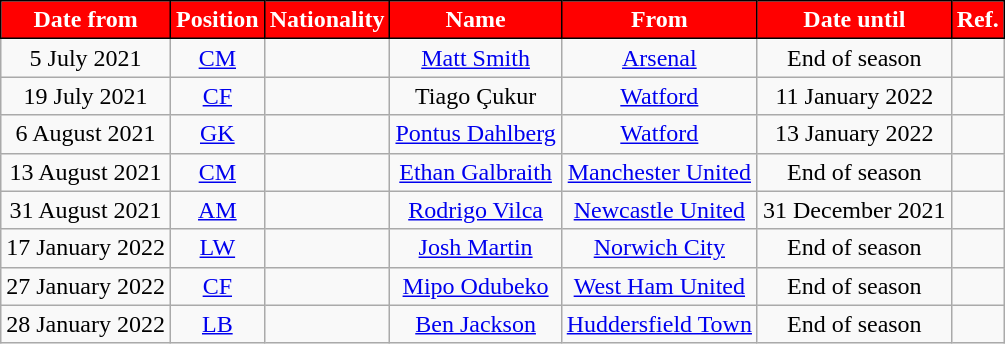<table class="wikitable" style="text-align:center;">
<tr>
<th style="background:red;border:1px solid black;color:white;">Date from</th>
<th style="background:red;border:1px solid black;color:white;">Position</th>
<th style="background:red;border:1px solid black;color:white;">Nationality</th>
<th style="background:red;border:1px solid black;color:white;">Name</th>
<th style="background:red;border:1px solid black;color:white;">From</th>
<th style="background:red;border:1px solid black;color:white;">Date until</th>
<th style="background:red;border:1px solid black;color:white;">Ref.</th>
</tr>
<tr>
<td>5 July 2021</td>
<td><a href='#'>CM</a></td>
<td></td>
<td><a href='#'>Matt Smith</a></td>
<td> <a href='#'>Arsenal</a></td>
<td>End of season</td>
<td></td>
</tr>
<tr>
<td>19 July 2021</td>
<td><a href='#'>CF</a></td>
<td></td>
<td>Tiago Çukur</td>
<td> <a href='#'>Watford</a></td>
<td>11 January 2022</td>
<td></td>
</tr>
<tr>
<td>6 August 2021</td>
<td><a href='#'>GK</a></td>
<td></td>
<td><a href='#'>Pontus Dahlberg</a></td>
<td> <a href='#'>Watford</a></td>
<td>13 January 2022</td>
<td></td>
</tr>
<tr>
<td>13 August 2021</td>
<td><a href='#'>CM</a></td>
<td></td>
<td><a href='#'>Ethan Galbraith</a></td>
<td> <a href='#'>Manchester United</a></td>
<td>End of season</td>
<td></td>
</tr>
<tr>
<td>31 August 2021</td>
<td><a href='#'>AM</a></td>
<td></td>
<td><a href='#'>Rodrigo Vilca</a></td>
<td> <a href='#'>Newcastle United</a></td>
<td>31 December 2021</td>
<td></td>
</tr>
<tr>
<td>17 January 2022</td>
<td><a href='#'>LW</a></td>
<td></td>
<td><a href='#'>Josh Martin</a></td>
<td> <a href='#'>Norwich City</a></td>
<td>End of season</td>
<td></td>
</tr>
<tr>
<td>27 January 2022</td>
<td><a href='#'>CF</a></td>
<td></td>
<td><a href='#'>Mipo Odubeko</a></td>
<td> <a href='#'>West Ham United</a></td>
<td>End of season</td>
<td></td>
</tr>
<tr>
<td>28 January 2022</td>
<td><a href='#'>LB</a></td>
<td></td>
<td><a href='#'>Ben Jackson</a></td>
<td> <a href='#'>Huddersfield Town</a></td>
<td>End of season</td>
<td></td>
</tr>
</table>
